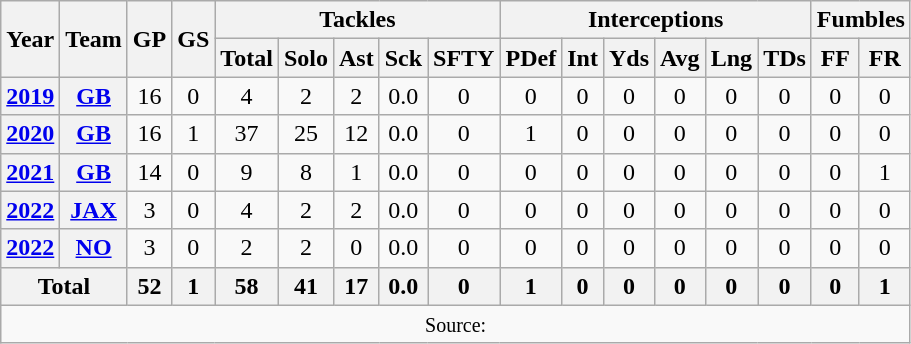<table class="wikitable" style="text-align: center;">
<tr>
<th rowspan=2>Year</th>
<th rowspan=2>Team</th>
<th rowspan=2>GP</th>
<th rowspan=2>GS</th>
<th colspan=5>Tackles</th>
<th colspan=6>Interceptions</th>
<th colspan=2>Fumbles</th>
</tr>
<tr>
<th>Total</th>
<th>Solo</th>
<th>Ast</th>
<th>Sck</th>
<th>SFTY</th>
<th>PDef</th>
<th>Int</th>
<th>Yds</th>
<th>Avg</th>
<th>Lng</th>
<th>TDs</th>
<th>FF</th>
<th>FR</th>
</tr>
<tr>
<th><a href='#'>2019</a></th>
<th><a href='#'>GB</a></th>
<td>16</td>
<td>0</td>
<td>4</td>
<td>2</td>
<td>2</td>
<td>0.0</td>
<td>0</td>
<td>0</td>
<td>0</td>
<td>0</td>
<td>0</td>
<td>0</td>
<td>0</td>
<td>0</td>
<td>0</td>
</tr>
<tr>
<th><a href='#'>2020</a></th>
<th><a href='#'>GB</a></th>
<td>16</td>
<td>1</td>
<td>37</td>
<td>25</td>
<td>12</td>
<td>0.0</td>
<td>0</td>
<td>1</td>
<td>0</td>
<td>0</td>
<td>0</td>
<td>0</td>
<td>0</td>
<td>0</td>
<td>0</td>
</tr>
<tr>
<th><a href='#'>2021</a></th>
<th><a href='#'>GB</a></th>
<td>14</td>
<td>0</td>
<td>9</td>
<td>8</td>
<td>1</td>
<td>0.0</td>
<td>0</td>
<td>0</td>
<td>0</td>
<td>0</td>
<td>0</td>
<td>0</td>
<td>0</td>
<td>0</td>
<td>1</td>
</tr>
<tr>
<th><a href='#'>2022</a></th>
<th><a href='#'>JAX</a></th>
<td>3</td>
<td>0</td>
<td>4</td>
<td>2</td>
<td>2</td>
<td>0.0</td>
<td>0</td>
<td>0</td>
<td>0</td>
<td>0</td>
<td>0</td>
<td>0</td>
<td>0</td>
<td>0</td>
<td>0</td>
</tr>
<tr>
<th><a href='#'>2022</a></th>
<th><a href='#'>NO</a></th>
<td>3</td>
<td>0</td>
<td>2</td>
<td>2</td>
<td>0</td>
<td>0.0</td>
<td>0</td>
<td>0</td>
<td>0</td>
<td>0</td>
<td>0</td>
<td>0</td>
<td>0</td>
<td>0</td>
<td>0</td>
</tr>
<tr>
<th colspan="2">Total</th>
<th>52</th>
<th>1</th>
<th>58</th>
<th>41</th>
<th>17</th>
<th>0.0</th>
<th>0</th>
<th>1</th>
<th>0</th>
<th>0</th>
<th>0</th>
<th>0</th>
<th>0</th>
<th>0</th>
<th>1</th>
</tr>
<tr>
<td colspan="17"><small>Source: </small></td>
</tr>
</table>
